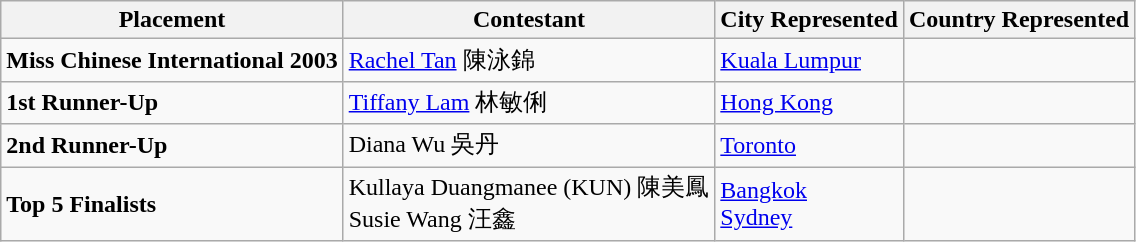<table class="wikitable" border="1">
<tr>
<th>Placement</th>
<th>Contestant</th>
<th>City Represented</th>
<th>Country Represented</th>
</tr>
<tr>
<td><strong>Miss Chinese International 2003</strong></td>
<td><a href='#'>Rachel Tan</a> 陳泳錦</td>
<td><a href='#'>Kuala Lumpur</a></td>
<td></td>
</tr>
<tr>
<td><strong>1st Runner-Up</strong></td>
<td><a href='#'>Tiffany Lam</a> 林敏俐</td>
<td><a href='#'>Hong Kong</a></td>
<td></td>
</tr>
<tr>
<td><strong>2nd Runner-Up</strong></td>
<td>Diana Wu 吳丹</td>
<td><a href='#'>Toronto</a></td>
<td></td>
</tr>
<tr>
<td><strong>Top 5 Finalists</strong></td>
<td>Kullaya Duangmanee (KUN) 陳美鳳<br>Susie Wang 汪鑫</td>
<td><a href='#'>Bangkok</a><br><a href='#'>Sydney</a></td>
<td><br></td>
</tr>
</table>
